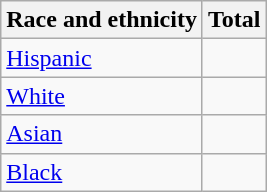<table class="wikitable sortable collapsible"; text-align:right; font-size:80%;">
<tr>
<th>Race and ethnicity</th>
<th colspan="2" data-sort-type=number>Total</th>
</tr>
<tr>
<td><a href='#'>Hispanic</a></td>
<td align=right></td>
</tr>
<tr>
<td><a href='#'>White</a></td>
<td align=right></td>
</tr>
<tr>
<td><a href='#'>Asian</a></td>
<td align=right></td>
</tr>
<tr>
<td><a href='#'>Black</a></td>
<td align=right></td>
</tr>
</table>
